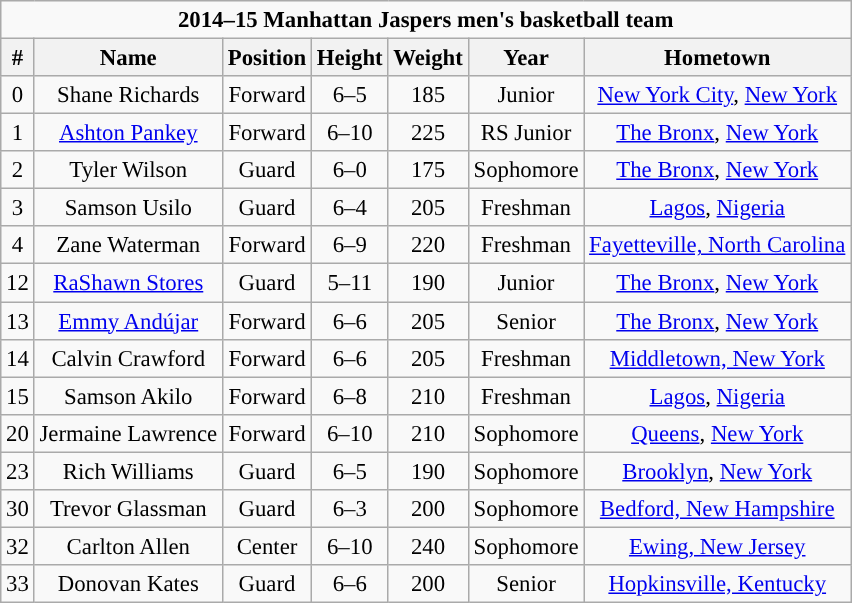<table class="wikitable sortable" style="font-size: 95%; text-align:center;">
<tr>
<td colspan="7"><strong>2014–15 Manhattan Jaspers men's basketball team</strong></td>
</tr>
<tr>
<th>#</th>
<th>Name</th>
<th>Position</th>
<th>Height</th>
<th>Weight</th>
<th>Year</th>
<th>Hometown</th>
</tr>
<tr>
<td>0</td>
<td>Shane Richards</td>
<td>Forward</td>
<td>6–5</td>
<td>185</td>
<td>Junior</td>
<td><a href='#'>New York City</a>, <a href='#'>New York</a></td>
</tr>
<tr>
<td>1</td>
<td><a href='#'>Ashton Pankey</a></td>
<td>Forward</td>
<td>6–10</td>
<td>225</td>
<td>RS Junior</td>
<td><a href='#'>The Bronx</a>, <a href='#'>New York</a></td>
</tr>
<tr>
<td>2</td>
<td>Tyler Wilson</td>
<td>Guard</td>
<td>6–0</td>
<td>175</td>
<td>Sophomore</td>
<td><a href='#'>The Bronx</a>, <a href='#'>New York</a></td>
</tr>
<tr>
<td>3</td>
<td>Samson Usilo</td>
<td>Guard</td>
<td>6–4</td>
<td>205</td>
<td>Freshman</td>
<td><a href='#'>Lagos</a>, <a href='#'>Nigeria</a></td>
</tr>
<tr>
<td>4</td>
<td>Zane Waterman</td>
<td>Forward</td>
<td>6–9</td>
<td>220</td>
<td>Freshman</td>
<td><a href='#'>Fayetteville, North Carolina</a></td>
</tr>
<tr>
<td>12</td>
<td><a href='#'>RaShawn Stores</a></td>
<td>Guard</td>
<td>5–11</td>
<td>190</td>
<td>Junior</td>
<td><a href='#'>The Bronx</a>, <a href='#'>New York</a></td>
</tr>
<tr>
<td>13</td>
<td><a href='#'>Emmy Andújar</a></td>
<td>Forward</td>
<td>6–6</td>
<td>205</td>
<td>Senior</td>
<td><a href='#'>The Bronx</a>, <a href='#'>New York</a></td>
</tr>
<tr>
<td>14</td>
<td>Calvin Crawford</td>
<td>Forward</td>
<td>6–6</td>
<td>205</td>
<td>Freshman</td>
<td><a href='#'>Middletown, New York</a></td>
</tr>
<tr>
<td>15</td>
<td>Samson Akilo</td>
<td>Forward</td>
<td>6–8</td>
<td>210</td>
<td>Freshman</td>
<td><a href='#'>Lagos</a>, <a href='#'>Nigeria</a></td>
</tr>
<tr>
<td>20</td>
<td>Jermaine Lawrence</td>
<td>Forward</td>
<td>6–10</td>
<td>210</td>
<td>Sophomore</td>
<td><a href='#'>Queens</a>, <a href='#'>New York</a></td>
</tr>
<tr>
<td>23</td>
<td>Rich Williams</td>
<td>Guard</td>
<td>6–5</td>
<td>190</td>
<td>Sophomore</td>
<td><a href='#'>Brooklyn</a>, <a href='#'>New York</a></td>
</tr>
<tr>
<td>30</td>
<td>Trevor Glassman</td>
<td>Guard</td>
<td>6–3</td>
<td>200</td>
<td>Sophomore</td>
<td><a href='#'>Bedford, New Hampshire</a></td>
</tr>
<tr>
<td>32</td>
<td>Carlton Allen</td>
<td>Center</td>
<td>6–10</td>
<td>240</td>
<td>Sophomore</td>
<td><a href='#'>Ewing, New Jersey</a></td>
</tr>
<tr>
<td>33</td>
<td>Donovan Kates</td>
<td>Guard</td>
<td>6–6</td>
<td>200</td>
<td>Senior</td>
<td><a href='#'>Hopkinsville, Kentucky</a></td>
</tr>
</table>
